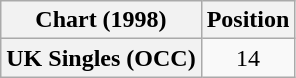<table class="wikitable plainrowheaders" style="text-align:center">
<tr>
<th>Chart (1998)</th>
<th>Position</th>
</tr>
<tr>
<th scope="row">UK Singles (OCC)</th>
<td>14</td>
</tr>
</table>
